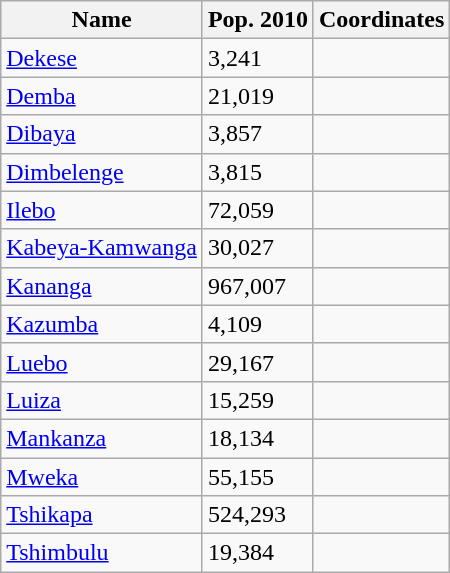<table class="wikitable sortable">
<tr>
<th>Name</th>
<th>Pop. 2010</th>
<th>Coordinates</th>
</tr>
<tr>
<td><a href='#'>Dekese</a></td>
<td>3,241</td>
<td></td>
</tr>
<tr>
<td><a href='#'>Demba</a></td>
<td>21,019</td>
<td></td>
</tr>
<tr>
<td><a href='#'>Dibaya</a></td>
<td>3,857</td>
<td></td>
</tr>
<tr>
<td><a href='#'>Dimbelenge</a></td>
<td>3,815</td>
<td></td>
</tr>
<tr>
<td><a href='#'>Ilebo</a></td>
<td>72,059</td>
<td></td>
</tr>
<tr>
<td><a href='#'>Kabeya-Kamwanga</a></td>
<td>30,027</td>
<td></td>
</tr>
<tr>
<td><a href='#'>Kananga</a></td>
<td>967,007</td>
<td></td>
</tr>
<tr>
<td><a href='#'>Kazumba</a></td>
<td>4,109</td>
<td></td>
</tr>
<tr>
<td><a href='#'>Luebo</a></td>
<td>29,167</td>
<td></td>
</tr>
<tr>
<td><a href='#'>Luiza</a></td>
<td>15,259</td>
<td></td>
</tr>
<tr>
<td><a href='#'>Mankanza</a></td>
<td>18,134</td>
<td></td>
</tr>
<tr>
<td><a href='#'>Mweka</a></td>
<td>55,155</td>
<td></td>
</tr>
<tr>
<td><a href='#'>Tshikapa</a></td>
<td>524,293</td>
<td></td>
</tr>
<tr>
<td><a href='#'>Tshimbulu</a></td>
<td>19,384</td>
<td></td>
</tr>
</table>
